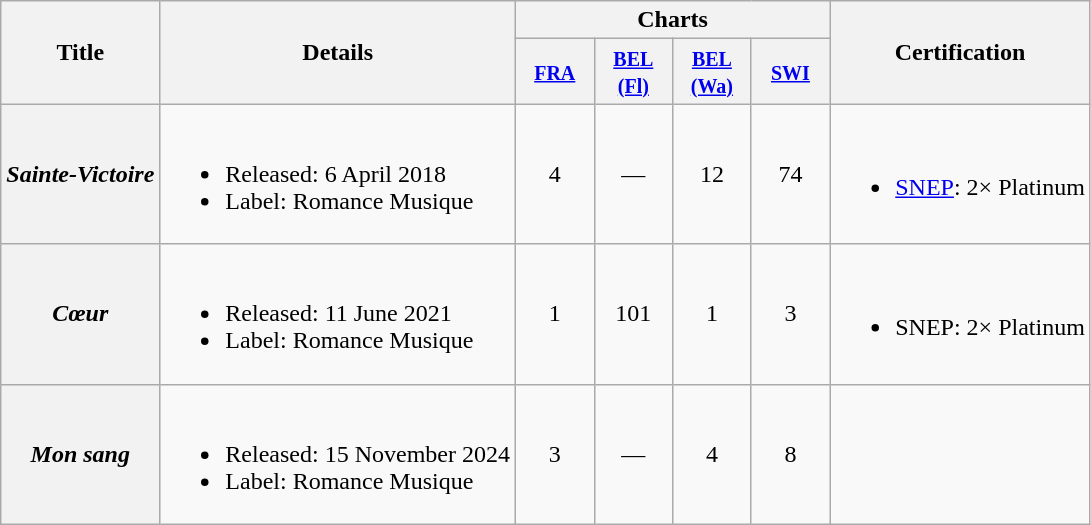<table class="wikitable plainrowheaders">
<tr>
<th scope="col" rowspan="2">Title</th>
<th scope="col" rowspan="2">Details</th>
<th scope="col" colspan="4">Charts</th>
<th scope="col" rowspan="2">Certification</th>
</tr>
<tr>
<th scope="col" width="45"><small><a href='#'>FRA</a></small><br></th>
<th scope="col" width="45"><small><a href='#'>BEL<br>(Fl)</a></small><br></th>
<th scope="col" width="45"><small><a href='#'>BEL<br>(Wa)</a></small><br></th>
<th scope="col" width="45"><small><a href='#'>SWI</a></small><br></th>
</tr>
<tr>
<th scope="row"><em>Sainte-Victoire</em></th>
<td><br><ul><li>Released: 6 April 2018</li><li>Label: Romance Musique</li></ul></td>
<td style="text-align:center;">4</td>
<td style="text-align:center;">—</td>
<td style="text-align:center;">12</td>
<td style="text-align:center;">74</td>
<td><br><ul><li><a href='#'>SNEP</a>: 2× Platinum</li></ul></td>
</tr>
<tr>
<th scope="row"><em>Cœur</em></th>
<td><br><ul><li>Released: 11 June 2021</li><li>Label: Romance Musique</li></ul></td>
<td style="text-align:center;">1</td>
<td style="text-align:center;">101</td>
<td style="text-align:center;">1</td>
<td style="text-align:center;">3</td>
<td><br><ul><li>SNEP: 2× Platinum</li></ul></td>
</tr>
<tr>
<th scope="row"><em>Mon sang</em></th>
<td><br><ul><li>Released: 15 November 2024</li><li>Label: Romance Musique</li></ul></td>
<td style="text-align:center;">3</td>
<td style="text-align:center;">—</td>
<td style="text-align:center;">4</td>
<td style="text-align:center;">8</td>
<td></td>
</tr>
</table>
